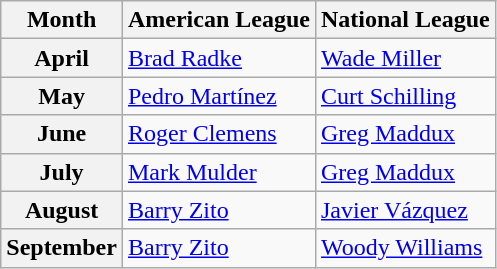<table class="wikitable">
<tr>
<th>Month</th>
<th>American League</th>
<th>National League</th>
</tr>
<tr>
<th>April</th>
<td><a href='#'>Brad Radke</a></td>
<td><a href='#'>Wade Miller</a></td>
</tr>
<tr>
<th>May</th>
<td><a href='#'>Pedro Martínez</a></td>
<td><a href='#'>Curt Schilling</a></td>
</tr>
<tr>
<th>June</th>
<td><a href='#'>Roger Clemens</a></td>
<td><a href='#'>Greg Maddux</a></td>
</tr>
<tr>
<th>July</th>
<td><a href='#'>Mark Mulder</a></td>
<td><a href='#'>Greg Maddux</a></td>
</tr>
<tr>
<th>August</th>
<td><a href='#'>Barry Zito</a></td>
<td><a href='#'>Javier Vázquez</a></td>
</tr>
<tr>
<th>September</th>
<td><a href='#'>Barry Zito</a></td>
<td><a href='#'>Woody Williams</a></td>
</tr>
</table>
